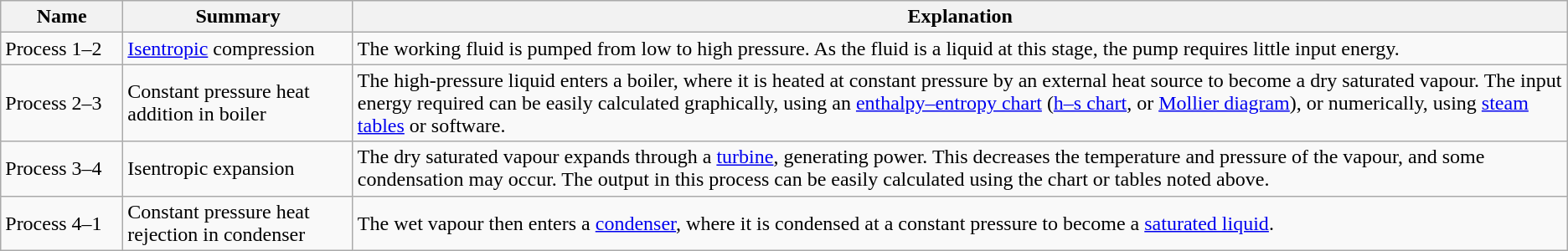<table class="wikitable">
<tr>
<th width=90px>Name</th>
<th>Summary</th>
<th>Explanation</th>
</tr>
<tr>
<td>Process 1–2</td>
<td><a href='#'>Isentropic</a> compression</td>
<td>The working fluid is pumped from low to high pressure. As the fluid is a liquid at this stage, the pump requires little input energy.</td>
</tr>
<tr>
<td>Process 2–3</td>
<td>Constant pressure heat addition in boiler</td>
<td>The high-pressure liquid enters a boiler, where it is heated at constant pressure by an external heat source to become a dry saturated vapour. The input energy required can be easily calculated graphically, using an <a href='#'>enthalpy–entropy chart</a> (<a href='#'>h–s chart</a>, or <a href='#'>Mollier diagram</a>), or numerically, using <a href='#'>steam tables</a> or software.</td>
</tr>
<tr>
<td>Process 3–4</td>
<td>Isentropic expansion</td>
<td>The dry saturated vapour expands through a <a href='#'>turbine</a>, generating power. This decreases the temperature and pressure of the vapour, and some condensation may occur. The output in this process can be easily calculated using the chart or tables noted above.</td>
</tr>
<tr>
<td>Process 4–1</td>
<td>Constant pressure heat rejection in condenser</td>
<td>The wet vapour then enters a <a href='#'>condenser</a>, where it is condensed at a constant pressure to become a <a href='#'>saturated liquid</a>.</td>
</tr>
</table>
